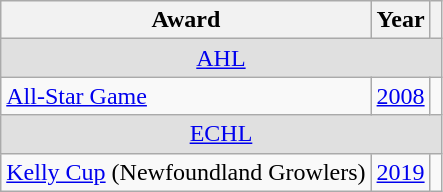<table class="wikitable">
<tr>
<th>Award</th>
<th>Year</th>
<th></th>
</tr>
<tr ALIGN="center" bgcolor="#e0e0e0">
<td colspan="3"><a href='#'>AHL</a></td>
</tr>
<tr>
<td><a href='#'>All-Star Game</a></td>
<td><a href='#'>2008</a></td>
<td></td>
</tr>
<tr ALIGN="center" bgcolor="#e0e0e0">
<td colspan="3"><a href='#'>ECHL</a></td>
</tr>
<tr>
<td><a href='#'>Kelly Cup</a> (Newfoundland Growlers)</td>
<td><a href='#'>2019</a></td>
<td></td>
</tr>
</table>
